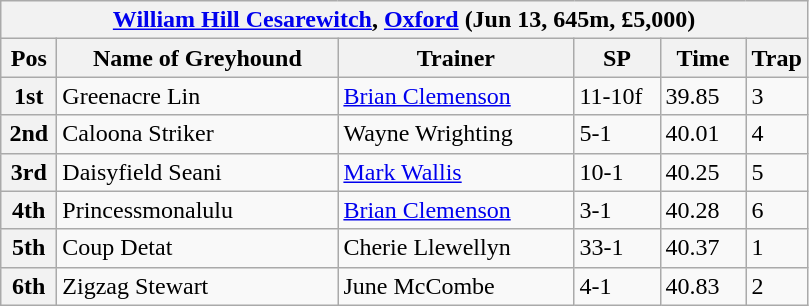<table class="wikitable">
<tr>
<th colspan="6"><a href='#'>William Hill Cesarewitch</a>, <a href='#'>Oxford</a> (Jun 13, 645m, £5,000)</th>
</tr>
<tr>
<th width=30>Pos</th>
<th width=180>Name of Greyhound</th>
<th width=150>Trainer</th>
<th width=50>SP</th>
<th width=50>Time</th>
<th width=30>Trap</th>
</tr>
<tr>
<th>1st</th>
<td>Greenacre Lin</td>
<td><a href='#'>Brian Clemenson</a></td>
<td>11-10f</td>
<td>39.85</td>
<td>3</td>
</tr>
<tr>
<th>2nd</th>
<td>Caloona Striker</td>
<td>Wayne Wrighting</td>
<td>5-1</td>
<td>40.01</td>
<td>4</td>
</tr>
<tr>
<th>3rd</th>
<td>Daisyfield Seani</td>
<td><a href='#'>Mark Wallis</a></td>
<td>10-1</td>
<td>40.25</td>
<td>5</td>
</tr>
<tr>
<th>4th</th>
<td>Princessmonalulu</td>
<td><a href='#'>Brian Clemenson</a></td>
<td>3-1</td>
<td>40.28</td>
<td>6</td>
</tr>
<tr>
<th>5th</th>
<td>Coup Detat</td>
<td>Cherie Llewellyn</td>
<td>33-1</td>
<td>40.37</td>
<td>1</td>
</tr>
<tr>
<th>6th</th>
<td>Zigzag Stewart</td>
<td>June McCombe</td>
<td>4-1</td>
<td>40.83</td>
<td>2</td>
</tr>
</table>
